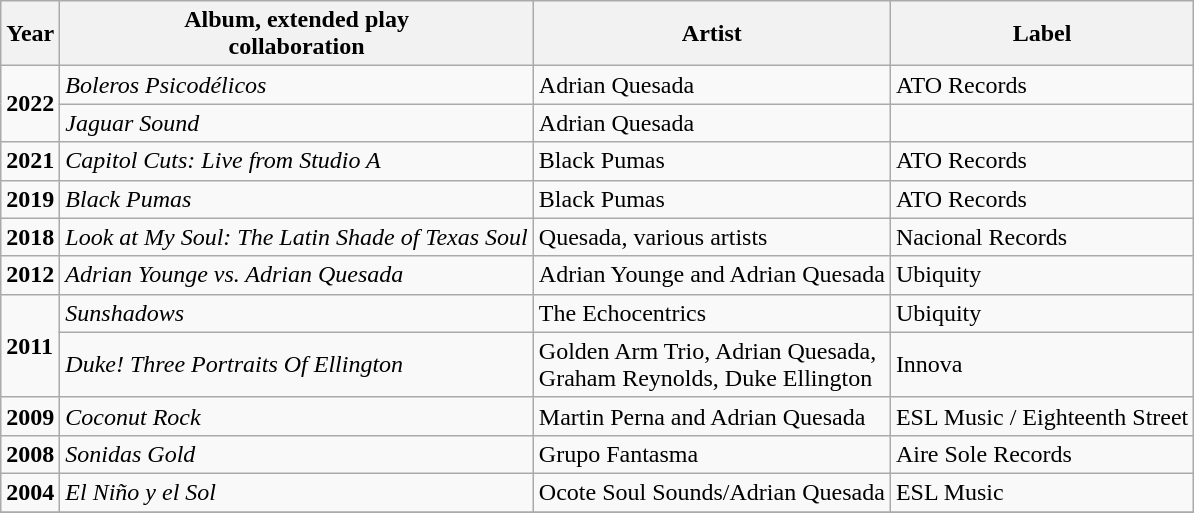<table class="wikitable">
<tr>
<th>Year</th>
<th>Album, extended play<br>collaboration</th>
<th>Artist</th>
<th>Label</th>
</tr>
<tr>
<td rowspan="2"><strong>2022</strong></td>
<td><em>Boleros Psicodélicos</em></td>
<td>Adrian Quesada</td>
<td>ATO Records</td>
</tr>
<tr>
<td><em>Jaguar Sound</em></td>
<td>Adrian Quesada</td>
<td></td>
</tr>
<tr>
<td><strong>2021</strong></td>
<td><em>Capitol Cuts: Live from Studio A</em></td>
<td>Black Pumas</td>
<td>ATO Records</td>
</tr>
<tr>
<td><strong>2019</strong></td>
<td><em>Black Pumas</em></td>
<td>Black Pumas</td>
<td>ATO Records</td>
</tr>
<tr>
<td><strong>2018</strong></td>
<td><em>Look at My Soul: The Latin Shade of Texas Soul</em></td>
<td>Quesada, various artists</td>
<td>Nacional Records</td>
</tr>
<tr>
<td><strong>2012</strong></td>
<td><em>Adrian Younge vs. Adrian Quesada</em></td>
<td>Adrian Younge and Adrian Quesada</td>
<td>Ubiquity</td>
</tr>
<tr>
<td rowspan="2"><strong>2011</strong></td>
<td><em>Sunshadows</em></td>
<td>The Echocentrics</td>
<td>Ubiquity</td>
</tr>
<tr>
<td><em>Duke! Three Portraits Of Ellington</em></td>
<td>Golden Arm Trio, Adrian Quesada, <br>Graham Reynolds, Duke Ellington</td>
<td>Innova</td>
</tr>
<tr>
<td><strong>2009</strong></td>
<td><em>Coconut Rock</em></td>
<td>Martin Perna and Adrian Quesada</td>
<td>ESL Music / Eighteenth Street</td>
</tr>
<tr>
<td><strong>2008</strong></td>
<td><em>Sonidas Gold</em></td>
<td>Grupo Fantasma</td>
<td>Aire Sole Records</td>
</tr>
<tr>
<td><strong>2004</strong></td>
<td><em>El Niño y el Sol</em></td>
<td>Ocote Soul Sounds/Adrian Quesada</td>
<td>ESL Music</td>
</tr>
<tr>
</tr>
</table>
